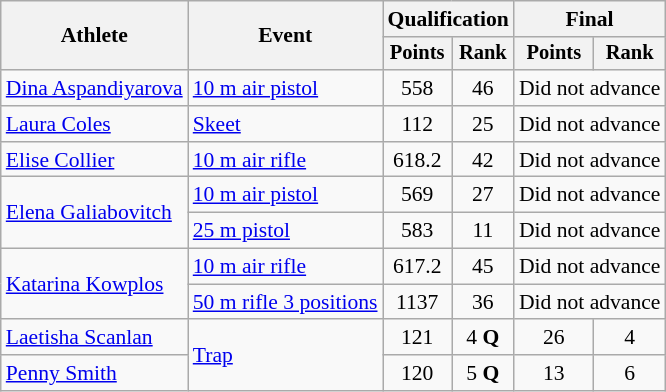<table class=wikitable style=font-size:90%;text-align:center>
<tr>
<th rowspan=2>Athlete</th>
<th rowspan=2>Event</th>
<th colspan=2>Qualification</th>
<th colspan=2>Final</th>
</tr>
<tr style="font-size:95%">
<th>Points</th>
<th>Rank</th>
<th>Points</th>
<th>Rank</th>
</tr>
<tr>
<td align=left><a href='#'>Dina Aspandiyarova</a></td>
<td align=left><a href='#'>10 m air pistol</a></td>
<td>558</td>
<td>46</td>
<td colspan=2>Did not advance</td>
</tr>
<tr>
<td align=left><a href='#'>Laura Coles</a></td>
<td align=left><a href='#'>Skeet</a></td>
<td>112</td>
<td>25</td>
<td colspan=2>Did not advance</td>
</tr>
<tr>
<td align=left><a href='#'>Elise Collier</a></td>
<td align=left><a href='#'>10 m air rifle</a></td>
<td>618.2</td>
<td>42</td>
<td colspan=2>Did not advance</td>
</tr>
<tr>
<td align=left rowspan=2><a href='#'>Elena Galiabovitch</a></td>
<td align=left><a href='#'>10 m air pistol</a></td>
<td>569</td>
<td>27</td>
<td colspan=2>Did not advance</td>
</tr>
<tr>
<td align=left><a href='#'>25 m pistol</a></td>
<td>583</td>
<td>11</td>
<td colspan=2>Did not advance</td>
</tr>
<tr>
<td align=left rowspan=2><a href='#'>Katarina Kowplos</a></td>
<td align=left><a href='#'>10 m air rifle</a></td>
<td>617.2</td>
<td>45</td>
<td colspan=2>Did not advance</td>
</tr>
<tr>
<td align=left><a href='#'>50 m rifle 3 positions</a></td>
<td>1137</td>
<td>36</td>
<td colspan=2>Did not advance</td>
</tr>
<tr>
<td align=left><a href='#'>Laetisha Scanlan</a></td>
<td align=left rowspan=2><a href='#'>Trap</a></td>
<td>121</td>
<td>4 <strong>Q</strong></td>
<td>26</td>
<td>4</td>
</tr>
<tr>
<td align=left><a href='#'>Penny Smith</a></td>
<td>120</td>
<td>5 <strong>Q</strong></td>
<td>13</td>
<td>6</td>
</tr>
</table>
